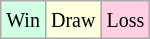<table class="wikitable">
<tr>
<td style="background-color: #d0ffe3;"><small>Win</small></td>
<td style="background-color: #ffffdd;"><small>Draw</small></td>
<td style="background-color: #ffd0e3;"><small>Loss</small></td>
</tr>
</table>
